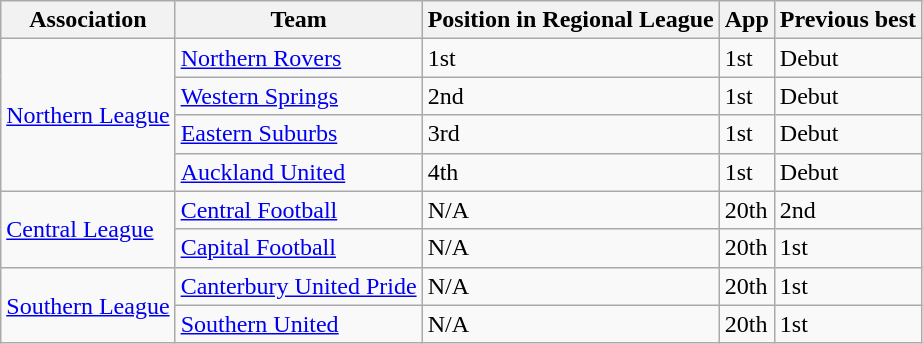<table class="wikitable">
<tr>
<th>Association</th>
<th>Team</th>
<th>Position in Regional League</th>
<th>App </th>
<th>Previous best </th>
</tr>
<tr>
<td rowspan=4><a href='#'>Northern League</a> </td>
<td><a href='#'>Northern Rovers</a></td>
<td>1st</td>
<td>1st</td>
<td>Debut</td>
</tr>
<tr>
<td><a href='#'>Western Springs</a></td>
<td>2nd</td>
<td>1st</td>
<td>Debut</td>
</tr>
<tr>
<td><a href='#'>Eastern Suburbs</a></td>
<td>3rd</td>
<td>1st</td>
<td>Debut</td>
</tr>
<tr>
<td><a href='#'>Auckland United</a></td>
<td>4th</td>
<td>1st</td>
<td>Debut</td>
</tr>
<tr>
<td rowspan=2><a href='#'>Central League</a> </td>
<td><a href='#'>Central Football</a></td>
<td>N/A</td>
<td>20th </td>
<td>2nd </td>
</tr>
<tr>
<td><a href='#'>Capital Football</a></td>
<td>N/A</td>
<td>20th </td>
<td>1st </td>
</tr>
<tr>
<td rowspan=2><a href='#'>Southern League</a> </td>
<td><a href='#'>Canterbury United Pride</a></td>
<td>N/A</td>
<td>20th </td>
<td>1st </td>
</tr>
<tr>
<td><a href='#'>Southern United</a></td>
<td>N/A</td>
<td>20th </td>
<td>1st </td>
</tr>
</table>
